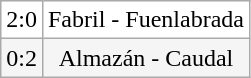<table class="wikitable">
<tr align=center bgcolor=white>
<td>2:0</td>
<td>Fabril - Fuenlabrada</td>
</tr>
<tr align=center bgcolor=#F5F5F5>
<td>0:2</td>
<td>Almazán - Caudal</td>
</tr>
</table>
